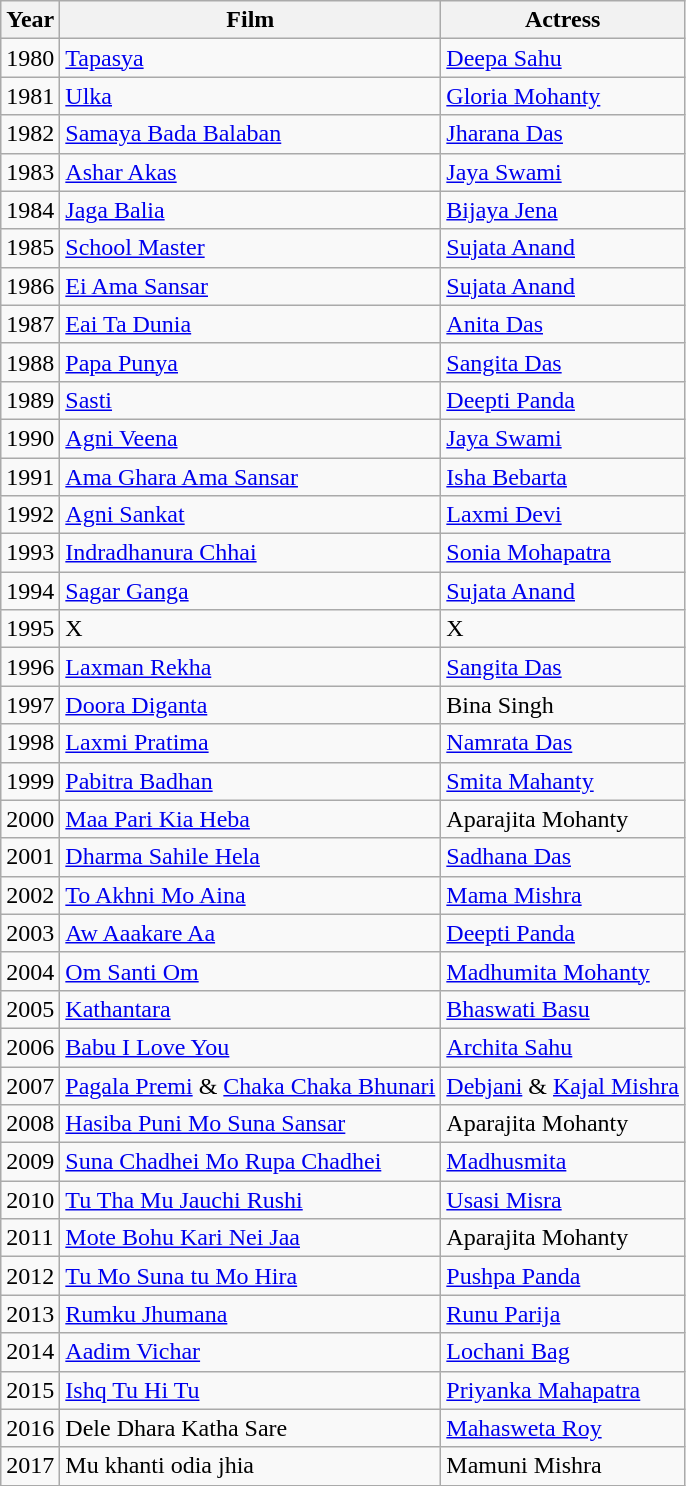<table class="wikitable sortable">
<tr>
<th>Year</th>
<th>Film</th>
<th>Actress</th>
</tr>
<tr>
<td>1980</td>
<td><a href='#'>Tapasya</a></td>
<td><a href='#'>Deepa Sahu</a></td>
</tr>
<tr>
<td>1981</td>
<td><a href='#'>Ulka</a></td>
<td><a href='#'>Gloria Mohanty</a></td>
</tr>
<tr>
<td>1982</td>
<td><a href='#'>Samaya Bada Balaban</a></td>
<td><a href='#'>Jharana Das</a></td>
</tr>
<tr>
<td>1983</td>
<td><a href='#'>Ashar Akas</a></td>
<td><a href='#'>Jaya Swami</a></td>
</tr>
<tr>
<td>1984</td>
<td><a href='#'>Jaga Balia</a></td>
<td><a href='#'>Bijaya Jena</a></td>
</tr>
<tr>
<td>1985</td>
<td><a href='#'>School Master</a></td>
<td><a href='#'>Sujata Anand</a></td>
</tr>
<tr>
<td>1986</td>
<td><a href='#'>Ei Ama Sansar</a></td>
<td><a href='#'>Sujata Anand</a></td>
</tr>
<tr>
<td>1987</td>
<td><a href='#'>Eai Ta Dunia</a></td>
<td><a href='#'>Anita Das</a></td>
</tr>
<tr>
<td>1988</td>
<td><a href='#'>Papa Punya</a></td>
<td><a href='#'>Sangita Das</a></td>
</tr>
<tr>
<td>1989</td>
<td><a href='#'>Sasti</a></td>
<td><a href='#'>Deepti Panda</a></td>
</tr>
<tr>
<td>1990</td>
<td><a href='#'>Agni Veena</a></td>
<td><a href='#'>Jaya Swami</a></td>
</tr>
<tr>
<td>1991</td>
<td><a href='#'>Ama Ghara Ama Sansar</a></td>
<td><a href='#'>Isha Bebarta</a></td>
</tr>
<tr>
<td>1992</td>
<td><a href='#'>Agni Sankat</a></td>
<td><a href='#'>Laxmi Devi</a></td>
</tr>
<tr>
<td>1993</td>
<td><a href='#'>Indradhanura Chhai</a></td>
<td><a href='#'>Sonia Mohapatra</a></td>
</tr>
<tr>
<td>1994</td>
<td><a href='#'>Sagar Ganga</a></td>
<td><a href='#'>Sujata Anand</a></td>
</tr>
<tr>
<td>1995</td>
<td>X</td>
<td>X</td>
</tr>
<tr>
<td>1996</td>
<td><a href='#'>Laxman Rekha</a></td>
<td><a href='#'>Sangita Das</a></td>
</tr>
<tr>
<td>1997</td>
<td><a href='#'>Doora Diganta</a></td>
<td>Bina Singh</td>
</tr>
<tr>
<td>1998</td>
<td><a href='#'>Laxmi Pratima</a></td>
<td><a href='#'>Namrata Das</a></td>
</tr>
<tr>
<td>1999</td>
<td><a href='#'>Pabitra Badhan</a></td>
<td><a href='#'>Smita Mahanty</a></td>
</tr>
<tr>
<td>2000</td>
<td><a href='#'>Maa Pari Kia Heba</a></td>
<td>Aparajita Mohanty</td>
</tr>
<tr>
<td>2001</td>
<td><a href='#'>Dharma Sahile Hela</a></td>
<td><a href='#'>Sadhana Das</a></td>
</tr>
<tr>
<td>2002</td>
<td><a href='#'>To Akhni Mo Aina</a></td>
<td><a href='#'>Mama Mishra</a></td>
</tr>
<tr>
<td>2003</td>
<td><a href='#'>Aw Aaakare Aa</a></td>
<td><a href='#'>Deepti Panda</a></td>
</tr>
<tr>
<td>2004</td>
<td><a href='#'>Om Santi Om</a></td>
<td><a href='#'>Madhumita Mohanty</a></td>
</tr>
<tr>
<td>2005</td>
<td><a href='#'>Kathantara</a></td>
<td><a href='#'>Bhaswati Basu</a></td>
</tr>
<tr>
<td>2006</td>
<td><a href='#'>Babu I Love You</a></td>
<td><a href='#'>Archita Sahu</a></td>
</tr>
<tr>
<td>2007</td>
<td><a href='#'>Pagala Premi</a> & <a href='#'>Chaka Chaka Bhunari</a></td>
<td><a href='#'>Debjani</a> & <a href='#'>Kajal Mishra</a></td>
</tr>
<tr>
<td>2008</td>
<td><a href='#'>Hasiba Puni Mo Suna Sansar</a></td>
<td>Aparajita Mohanty</td>
</tr>
<tr>
<td>2009</td>
<td><a href='#'>Suna Chadhei Mo Rupa Chadhei</a></td>
<td><a href='#'>Madhusmita</a></td>
</tr>
<tr>
<td>2010</td>
<td><a href='#'>Tu Tha Mu Jauchi Rushi</a></td>
<td><a href='#'>Usasi Misra</a></td>
</tr>
<tr>
<td>2011</td>
<td><a href='#'>Mote Bohu Kari Nei Jaa</a></td>
<td>Aparajita Mohanty</td>
</tr>
<tr>
<td>2012</td>
<td><a href='#'>Tu Mo Suna tu Mo Hira</a></td>
<td><a href='#'>Pushpa Panda</a></td>
</tr>
<tr>
<td>2013</td>
<td><a href='#'>Rumku Jhumana</a></td>
<td><a href='#'>Runu Parija</a></td>
</tr>
<tr>
<td>2014</td>
<td><a href='#'>Aadim Vichar</a></td>
<td><a href='#'>Lochani Bag</a></td>
</tr>
<tr>
<td>2015</td>
<td><a href='#'>Ishq Tu Hi Tu</a></td>
<td><a href='#'>Priyanka Mahapatra</a></td>
</tr>
<tr>
<td>2016</td>
<td>Dele Dhara Katha Sare</td>
<td><a href='#'>Mahasweta Roy</a></td>
</tr>
<tr>
<td>2017</td>
<td>Mu khanti odia jhia</td>
<td>Mamuni Mishra</td>
</tr>
</table>
